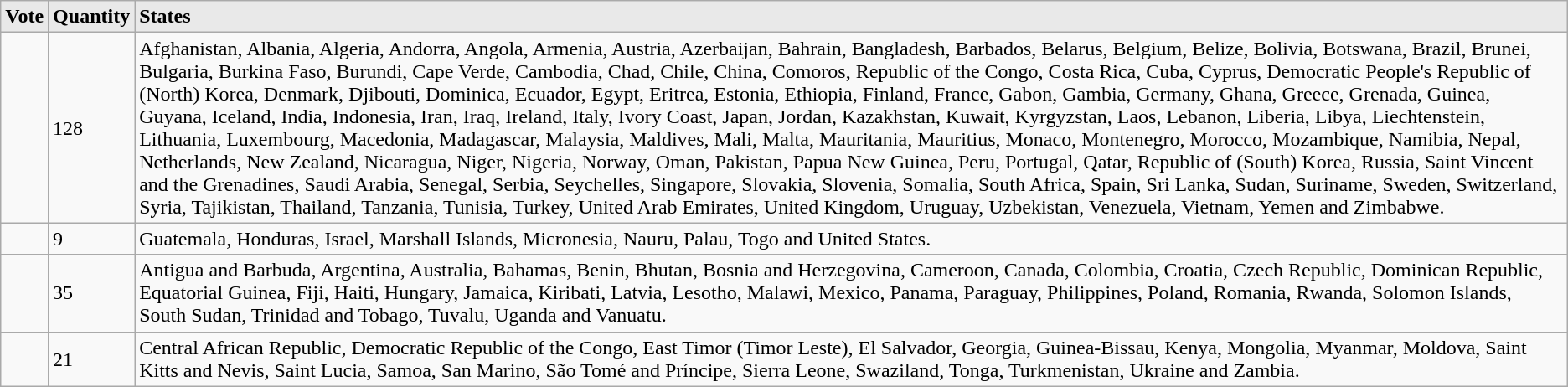<table class="wikitable">
<tr>
<th style="background:#e9e9e9; text-align:center;">Vote</th>
<th style="background:#e9e9e9; text-align:center;">Quantity</th>
<th style="text-align:left; background:#e9e9e9; vertical-align:top;">States</th>
</tr>
<tr>
<td></td>
<td>128</td>
<td>Afghanistan, Albania, Algeria, Andorra, Angola, Armenia, Austria, Azerbaijan, Bahrain, Bangladesh, Barbados, Belarus, Belgium, Belize, Bolivia, Botswana, Brazil, Brunei, Bulgaria, Burkina Faso, Burundi, Cape Verde, Cambodia, Chad, Chile, China, Comoros, Republic of the Congo, Costa Rica, Cuba, Cyprus, Democratic People's Republic of (North) Korea, Denmark, Djibouti, Dominica, Ecuador, Egypt, Eritrea, Estonia, Ethiopia, Finland, France, Gabon, Gambia, Germany, Ghana, Greece, Grenada, Guinea, Guyana, Iceland, India, Indonesia, Iran, Iraq, Ireland, Italy, Ivory Coast, Japan, Jordan, Kazakhstan, Kuwait, Kyrgyzstan, Laos, Lebanon, Liberia, Libya, Liechtenstein, Lithuania, Luxembourg, Macedonia, Madagascar, Malaysia, Maldives, Mali, Malta, Mauritania, Mauritius, Monaco, Montenegro, Morocco, Mozambique, Namibia, Nepal, Netherlands, New Zealand, Nicaragua, Niger, Nigeria, Norway, Oman, Pakistan, Papua New Guinea, Peru, Portugal, Qatar, Republic of (South) Korea, Russia, Saint Vincent and the Grenadines, Saudi Arabia, Senegal, Serbia, Seychelles, Singapore, Slovakia, Slovenia, Somalia, South Africa, Spain, Sri Lanka, Sudan, Suriname, Sweden, Switzerland, Syria, Tajikistan, Thailand, Tanzania, Tunisia, Turkey, United Arab Emirates, United Kingdom, Uruguay, Uzbekistan, Venezuela, Vietnam, Yemen and Zimbabwe.</td>
</tr>
<tr>
<td></td>
<td>9</td>
<td>Guatemala, Honduras, Israel, Marshall Islands, Micronesia, Nauru, Palau, Togo and United States.</td>
</tr>
<tr>
<td></td>
<td>35</td>
<td>Antigua and Barbuda, Argentina, Australia, Bahamas, Benin, Bhutan, Bosnia and Herzegovina, Cameroon, Canada, Colombia, Croatia, Czech Republic, Dominican Republic, Equatorial Guinea, Fiji, Haiti, Hungary, Jamaica, Kiribati, Latvia, Lesotho, Malawi, Mexico, Panama, Paraguay, Philippines, Poland, Romania, Rwanda, Solomon Islands, South Sudan, Trinidad and Tobago, Tuvalu, Uganda and Vanuatu.</td>
</tr>
<tr>
<td></td>
<td>21</td>
<td>Central African Republic, Democratic Republic of the Congo, East Timor (Timor Leste), El Salvador, Georgia, Guinea-Bissau, Kenya, Mongolia, Myanmar, Moldova, Saint Kitts and Nevis, Saint Lucia, Samoa, San Marino, São Tomé and Príncipe, Sierra Leone, Swaziland, Tonga, Turkmenistan, Ukraine and Zambia.</td>
</tr>
</table>
